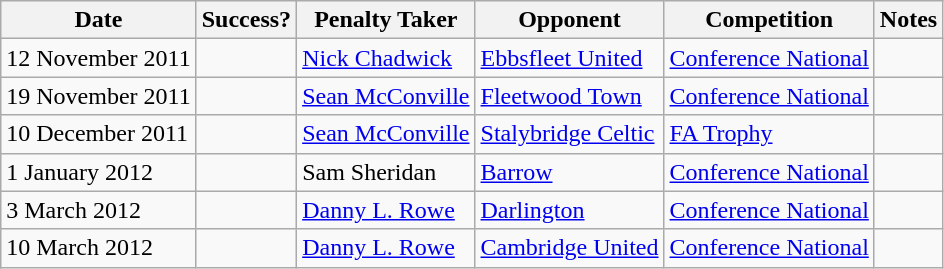<table class="wikitable">
<tr>
<th>Date</th>
<th>Success?</th>
<th>Penalty Taker</th>
<th>Opponent</th>
<th>Competition</th>
<th>Notes</th>
</tr>
<tr>
<td>12 November 2011</td>
<td></td>
<td> <a href='#'>Nick Chadwick</a></td>
<td><a href='#'>Ebbsfleet United</a></td>
<td><a href='#'>Conference National</a></td>
<td></td>
</tr>
<tr>
<td>19 November 2011</td>
<td></td>
<td> <a href='#'>Sean McConville</a></td>
<td><a href='#'>Fleetwood Town</a></td>
<td><a href='#'>Conference National</a></td>
<td></td>
</tr>
<tr>
<td>10 December 2011</td>
<td></td>
<td> <a href='#'>Sean McConville</a></td>
<td><a href='#'>Stalybridge Celtic</a></td>
<td><a href='#'>FA Trophy</a></td>
<td></td>
</tr>
<tr>
<td>1 January 2012</td>
<td></td>
<td> Sam Sheridan</td>
<td><a href='#'>Barrow</a></td>
<td><a href='#'>Conference National</a></td>
<td></td>
</tr>
<tr>
<td>3 March 2012</td>
<td></td>
<td> <a href='#'>Danny L. Rowe</a></td>
<td><a href='#'>Darlington</a></td>
<td><a href='#'>Conference National</a></td>
<td></td>
</tr>
<tr>
<td>10 March 2012</td>
<td></td>
<td> <a href='#'>Danny L. Rowe</a></td>
<td><a href='#'>Cambridge United</a></td>
<td><a href='#'>Conference National</a></td>
<td></td>
</tr>
</table>
